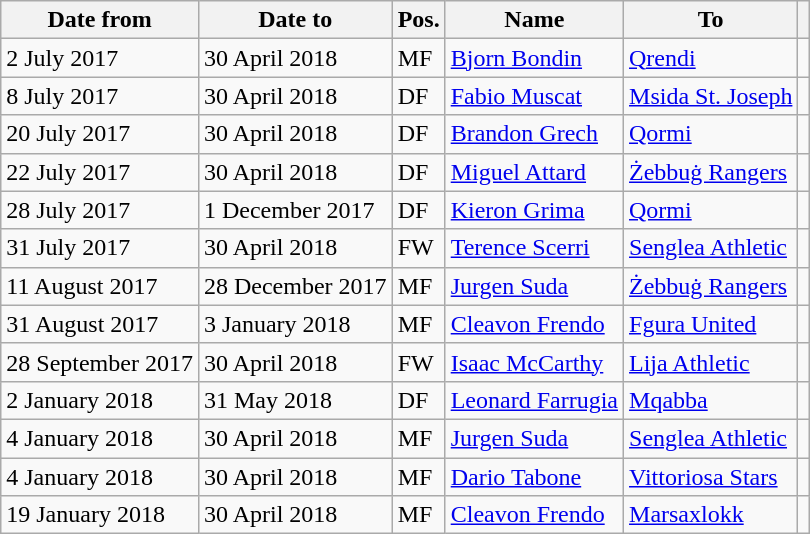<table class="wikitable">
<tr>
<th>Date from</th>
<th>Date to</th>
<th>Pos.</th>
<th>Name</th>
<th>To</th>
<th></th>
</tr>
<tr>
<td>2 July 2017</td>
<td>30 April 2018</td>
<td>MF</td>
<td> <a href='#'>Bjorn Bondin</a></td>
<td> <a href='#'>Qrendi</a></td>
<td></td>
</tr>
<tr>
<td>8 July 2017</td>
<td>30 April 2018</td>
<td>DF</td>
<td> <a href='#'>Fabio Muscat</a></td>
<td> <a href='#'>Msida St. Joseph</a></td>
<td></td>
</tr>
<tr>
<td>20 July 2017</td>
<td>30 April 2018</td>
<td>DF</td>
<td> <a href='#'>Brandon Grech</a></td>
<td> <a href='#'>Qormi</a></td>
<td></td>
</tr>
<tr>
<td>22 July 2017</td>
<td>30 April 2018</td>
<td>DF</td>
<td> <a href='#'>Miguel Attard</a></td>
<td> <a href='#'>Żebbuġ Rangers</a></td>
<td></td>
</tr>
<tr>
<td>28 July 2017</td>
<td>1 December 2017</td>
<td>DF</td>
<td> <a href='#'>Kieron Grima</a></td>
<td> <a href='#'>Qormi</a></td>
<td></td>
</tr>
<tr>
<td>31 July 2017</td>
<td>30 April 2018</td>
<td>FW</td>
<td> <a href='#'>Terence Scerri</a></td>
<td> <a href='#'>Senglea Athletic</a></td>
<td></td>
</tr>
<tr>
<td>11 August 2017</td>
<td>28 December 2017</td>
<td>MF</td>
<td> <a href='#'>Jurgen Suda</a></td>
<td> <a href='#'>Żebbuġ Rangers</a></td>
<td></td>
</tr>
<tr>
<td>31 August 2017</td>
<td>3 January 2018</td>
<td>MF</td>
<td> <a href='#'>Cleavon Frendo</a></td>
<td> <a href='#'>Fgura United</a></td>
<td></td>
</tr>
<tr>
<td>28 September 2017</td>
<td>30 April 2018</td>
<td>FW</td>
<td> <a href='#'>Isaac McCarthy</a></td>
<td> <a href='#'>Lija Athletic</a></td>
<td></td>
</tr>
<tr>
<td>2 January 2018</td>
<td>31 May 2018</td>
<td>DF</td>
<td> <a href='#'>Leonard Farrugia</a></td>
<td> <a href='#'>Mqabba</a></td>
<td></td>
</tr>
<tr>
<td>4 January 2018</td>
<td>30 April 2018</td>
<td>MF</td>
<td> <a href='#'>Jurgen Suda</a></td>
<td> <a href='#'>Senglea Athletic</a></td>
<td></td>
</tr>
<tr>
<td>4 January 2018</td>
<td>30 April 2018</td>
<td>MF</td>
<td> <a href='#'>Dario Tabone</a></td>
<td> <a href='#'>Vittoriosa Stars</a></td>
<td></td>
</tr>
<tr>
<td>19 January 2018</td>
<td>30 April 2018</td>
<td>MF</td>
<td> <a href='#'>Cleavon Frendo</a></td>
<td> <a href='#'>Marsaxlokk</a></td>
<td></td>
</tr>
</table>
